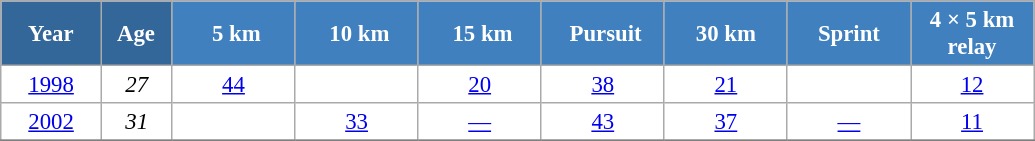<table class="wikitable" style="font-size:95%; text-align:center; border:grey solid 1px; border-collapse:collapse; background:#ffffff;">
<tr>
<th style="background-color:#369; color:white; width:60px;"> Year </th>
<th style="background-color:#369; color:white; width:40px;"> Age </th>
<th style="background-color:#4180be; color:white; width:75px;"> 5 km</th>
<th style="background-color:#4180be; color:white; width:75px;"> 10 km</th>
<th style="background-color:#4180be; color:white; width:75px;"> 15 km</th>
<th style="background-color:#4180be; color:white; width:75px;"> Pursuit</th>
<th style="background-color:#4180be; color:white; width:75px;"> 30 km </th>
<th style="background-color:#4180be; color:white; width:75px;"> Sprint </th>
<th style="background-color:#4180be; color:white; width:75px;"> 4 × 5 km <br> relay </th>
</tr>
<tr>
<td><a href='#'>1998</a></td>
<td><em>27</em></td>
<td><a href='#'>44</a></td>
<td></td>
<td><a href='#'>20</a></td>
<td><a href='#'>38</a></td>
<td><a href='#'>21</a></td>
<td></td>
<td><a href='#'>12</a></td>
</tr>
<tr>
<td><a href='#'>2002</a></td>
<td><em>31</em></td>
<td></td>
<td><a href='#'>33</a></td>
<td><a href='#'>—</a></td>
<td><a href='#'>43</a></td>
<td><a href='#'>37</a></td>
<td><a href='#'>—</a></td>
<td><a href='#'>11</a></td>
</tr>
<tr>
</tr>
</table>
